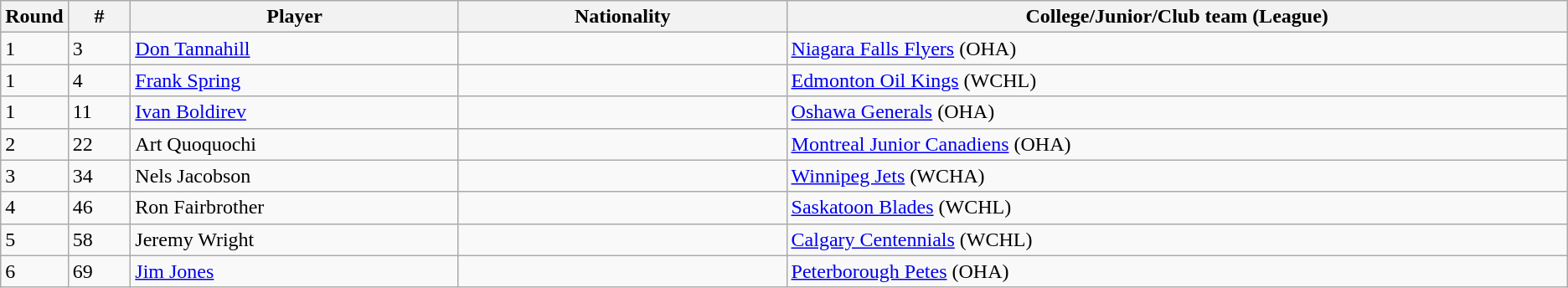<table class="wikitable">
<tr align="center">
<th bgcolor="#DDDDFF" width="4.0%">Round</th>
<th bgcolor="#DDDDFF" width="4.0%">#</th>
<th bgcolor="#DDDDFF" width="21.0%">Player</th>
<th bgcolor="#DDDDFF" width="21.0%">Nationality</th>
<th bgcolor="#DDDDFF" width="100.0%">College/Junior/Club team (League)</th>
</tr>
<tr>
<td>1</td>
<td>3</td>
<td><a href='#'>Don Tannahill</a></td>
<td></td>
<td><a href='#'>Niagara Falls Flyers</a> (OHA)</td>
</tr>
<tr>
<td>1</td>
<td>4</td>
<td><a href='#'>Frank Spring</a></td>
<td></td>
<td><a href='#'>Edmonton Oil Kings</a> (WCHL)</td>
</tr>
<tr>
<td>1</td>
<td>11</td>
<td><a href='#'>Ivan Boldirev</a></td>
<td></td>
<td><a href='#'>Oshawa Generals</a> (OHA)</td>
</tr>
<tr>
<td>2</td>
<td>22</td>
<td>Art Quoquochi</td>
<td></td>
<td><a href='#'>Montreal Junior Canadiens</a> (OHA)</td>
</tr>
<tr>
<td>3</td>
<td>34</td>
<td>Nels Jacobson</td>
<td></td>
<td><a href='#'>Winnipeg Jets</a> (WCHA)</td>
</tr>
<tr>
<td>4</td>
<td>46</td>
<td>Ron Fairbrother</td>
<td></td>
<td><a href='#'>Saskatoon Blades</a> (WCHL)</td>
</tr>
<tr>
<td>5</td>
<td>58</td>
<td>Jeremy Wright</td>
<td></td>
<td><a href='#'>Calgary Centennials</a> (WCHL)</td>
</tr>
<tr>
<td>6</td>
<td>69</td>
<td><a href='#'>Jim Jones</a></td>
<td></td>
<td><a href='#'>Peterborough Petes</a> (OHA)</td>
</tr>
</table>
